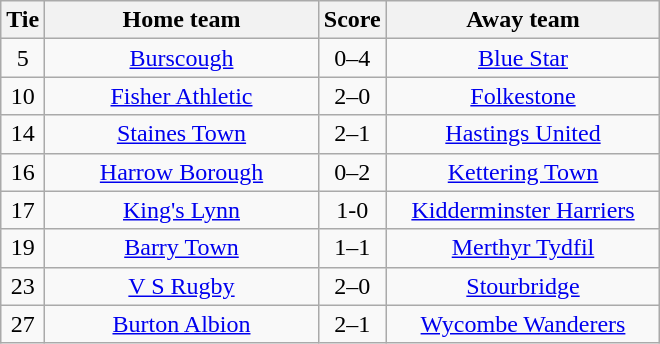<table class="wikitable" style="text-align:center;">
<tr>
<th width=20>Tie</th>
<th width=175>Home team</th>
<th width=20>Score</th>
<th width=175>Away team</th>
</tr>
<tr>
<td>5</td>
<td><a href='#'>Burscough</a></td>
<td>0–4</td>
<td><a href='#'>Blue Star</a></td>
</tr>
<tr>
<td>10</td>
<td><a href='#'>Fisher Athletic</a></td>
<td>2–0</td>
<td><a href='#'>Folkestone</a></td>
</tr>
<tr>
<td>14</td>
<td><a href='#'>Staines Town</a></td>
<td>2–1</td>
<td><a href='#'>Hastings United</a></td>
</tr>
<tr>
<td>16</td>
<td><a href='#'>Harrow Borough</a></td>
<td>0–2</td>
<td><a href='#'>Kettering Town</a></td>
</tr>
<tr>
<td>17</td>
<td><a href='#'>King's Lynn</a></td>
<td>1-0</td>
<td><a href='#'>Kidderminster Harriers</a></td>
</tr>
<tr>
<td>19</td>
<td><a href='#'>Barry Town</a></td>
<td>1–1</td>
<td><a href='#'>Merthyr Tydfil</a></td>
</tr>
<tr>
<td>23</td>
<td><a href='#'>V S Rugby</a></td>
<td>2–0</td>
<td><a href='#'>Stourbridge</a></td>
</tr>
<tr>
<td>27</td>
<td><a href='#'>Burton Albion</a></td>
<td>2–1</td>
<td><a href='#'>Wycombe Wanderers</a></td>
</tr>
</table>
